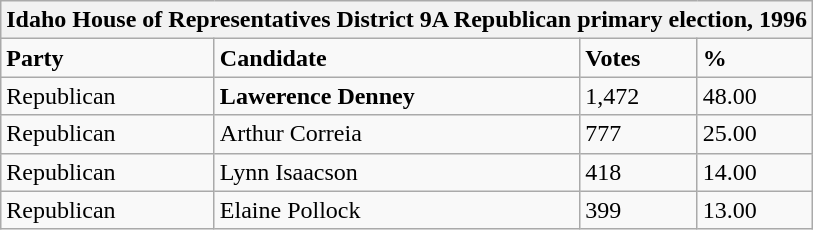<table class="wikitable">
<tr>
<th colspan="4">Idaho House of Representatives District 9A Republican primary election, 1996</th>
</tr>
<tr>
<td><strong>Party</strong></td>
<td><strong>Candidate</strong></td>
<td><strong>Votes</strong></td>
<td><strong>%</strong></td>
</tr>
<tr>
<td>Republican</td>
<td><strong>Lawerence Denney</strong></td>
<td>1,472</td>
<td>48.00</td>
</tr>
<tr>
<td>Republican</td>
<td>Arthur Correia</td>
<td>777</td>
<td>25.00</td>
</tr>
<tr>
<td>Republican</td>
<td>Lynn Isaacson</td>
<td>418</td>
<td>14.00</td>
</tr>
<tr>
<td>Republican</td>
<td>Elaine Pollock</td>
<td>399</td>
<td>13.00</td>
</tr>
</table>
